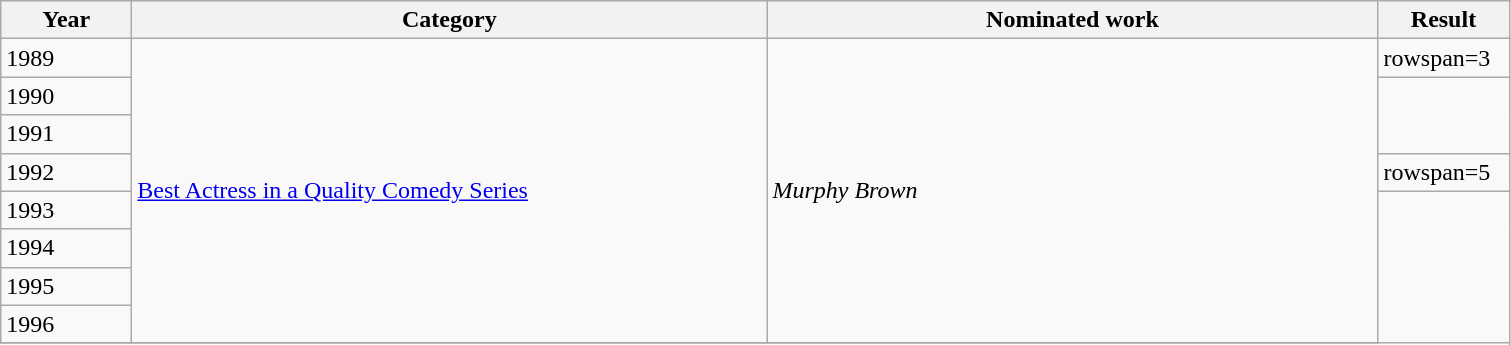<table class=wikitable>
<tr>
<th scope="col" style="width:5em;">Year</th>
<th scope="col" style="width:26em;">Category</th>
<th scope="col" style="width:25em;">Nominated work</th>
<th scope="col" style="width:5em;">Result</th>
</tr>
<tr>
<td>1989</td>
<td rowspan=8><a href='#'>Best Actress in a Quality Comedy Series</a></td>
<td rowspan=8><em>Murphy Brown</em></td>
<td>rowspan=3 </td>
</tr>
<tr>
<td>1990</td>
</tr>
<tr>
<td>1991</td>
</tr>
<tr>
<td>1992</td>
<td>rowspan=5 </td>
</tr>
<tr>
<td>1993</td>
</tr>
<tr>
<td>1994</td>
</tr>
<tr>
<td>1995</td>
</tr>
<tr>
<td>1996</td>
</tr>
<tr>
</tr>
</table>
